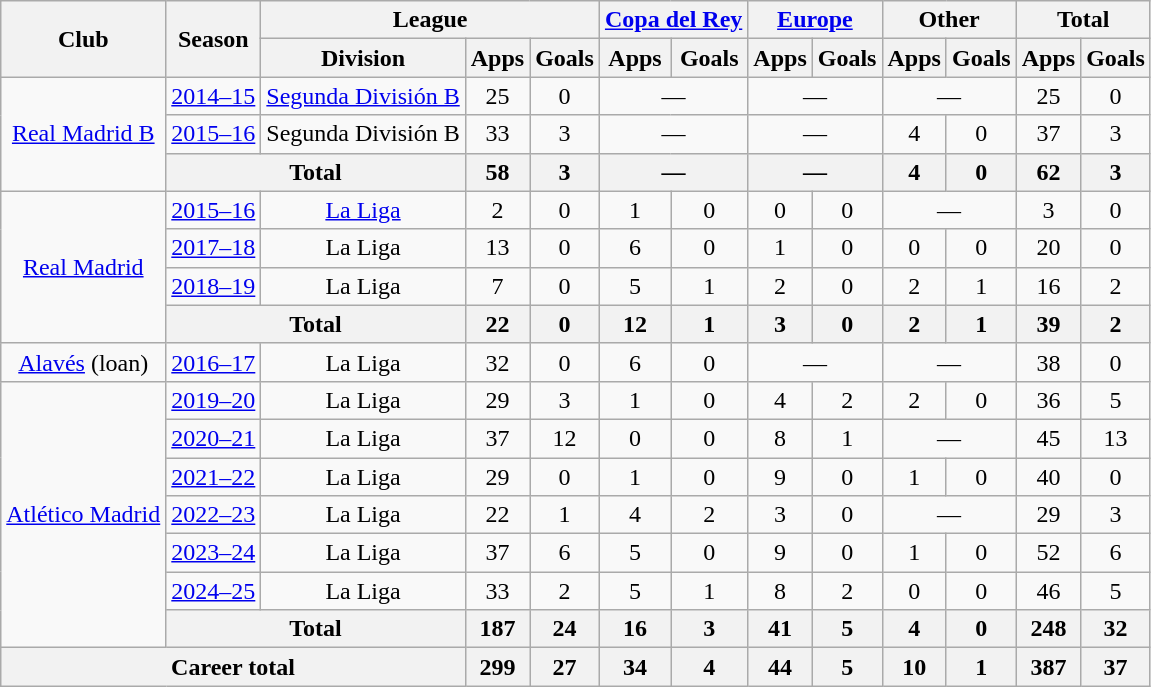<table class="wikitable" style="text-align:center">
<tr>
<th rowspan="2">Club</th>
<th rowspan="2">Season</th>
<th colspan="3">League</th>
<th colspan="2"><a href='#'>Copa del Rey</a></th>
<th colspan="2"><a href='#'>Europe</a></th>
<th colspan="2">Other</th>
<th colspan="2">Total</th>
</tr>
<tr>
<th>Division</th>
<th>Apps</th>
<th>Goals</th>
<th>Apps</th>
<th>Goals</th>
<th>Apps</th>
<th>Goals</th>
<th>Apps</th>
<th>Goals</th>
<th>Apps</th>
<th>Goals</th>
</tr>
<tr>
<td rowspan="3"><a href='#'>Real Madrid B</a></td>
<td><a href='#'>2014–15</a></td>
<td><a href='#'>Segunda División B</a></td>
<td>25</td>
<td>0</td>
<td colspan="2">—</td>
<td colspan="2">—</td>
<td colspan="2">—</td>
<td>25</td>
<td>0</td>
</tr>
<tr>
<td><a href='#'>2015–16</a></td>
<td>Segunda División B</td>
<td>33</td>
<td>3</td>
<td colspan="2">—</td>
<td colspan="2">—</td>
<td>4</td>
<td>0</td>
<td>37</td>
<td>3</td>
</tr>
<tr>
<th colspan="2">Total</th>
<th>58</th>
<th>3</th>
<th colspan="2">—</th>
<th colspan="2">—</th>
<th>4</th>
<th>0</th>
<th>62</th>
<th>3</th>
</tr>
<tr>
<td rowspan="4"><a href='#'>Real Madrid</a></td>
<td><a href='#'>2015–16</a></td>
<td><a href='#'>La Liga</a></td>
<td>2</td>
<td>0</td>
<td>1</td>
<td>0</td>
<td>0</td>
<td>0</td>
<td colspan="2">—</td>
<td>3</td>
<td>0</td>
</tr>
<tr>
<td><a href='#'>2017–18</a></td>
<td>La Liga</td>
<td>13</td>
<td>0</td>
<td>6</td>
<td>0</td>
<td>1</td>
<td>0</td>
<td>0</td>
<td>0</td>
<td>20</td>
<td>0</td>
</tr>
<tr>
<td><a href='#'>2018–19</a></td>
<td>La Liga</td>
<td>7</td>
<td>0</td>
<td>5</td>
<td>1</td>
<td>2</td>
<td>0</td>
<td>2</td>
<td>1</td>
<td>16</td>
<td>2</td>
</tr>
<tr>
<th colspan="2">Total</th>
<th>22</th>
<th>0</th>
<th>12</th>
<th>1</th>
<th>3</th>
<th>0</th>
<th>2</th>
<th>1</th>
<th>39</th>
<th>2</th>
</tr>
<tr>
<td><a href='#'>Alavés</a> (loan)</td>
<td><a href='#'>2016–17</a></td>
<td>La Liga</td>
<td>32</td>
<td>0</td>
<td>6</td>
<td>0</td>
<td colspan="2">—</td>
<td colspan="2">—</td>
<td>38</td>
<td>0</td>
</tr>
<tr>
<td rowspan="7"><a href='#'>Atlético Madrid</a></td>
<td><a href='#'>2019–20</a></td>
<td>La Liga</td>
<td>29</td>
<td>3</td>
<td>1</td>
<td>0</td>
<td>4</td>
<td>2</td>
<td>2</td>
<td>0</td>
<td>36</td>
<td>5</td>
</tr>
<tr>
<td><a href='#'>2020–21</a></td>
<td>La Liga</td>
<td>37</td>
<td>12</td>
<td>0</td>
<td>0</td>
<td>8</td>
<td>1</td>
<td colspan="2">—</td>
<td>45</td>
<td>13</td>
</tr>
<tr>
<td><a href='#'>2021–22</a></td>
<td>La Liga</td>
<td>29</td>
<td>0</td>
<td>1</td>
<td>0</td>
<td>9</td>
<td>0</td>
<td>1</td>
<td>0</td>
<td>40</td>
<td>0</td>
</tr>
<tr>
<td><a href='#'>2022–23</a></td>
<td>La Liga</td>
<td>22</td>
<td>1</td>
<td>4</td>
<td>2</td>
<td>3</td>
<td>0</td>
<td colspan="2">—</td>
<td>29</td>
<td>3</td>
</tr>
<tr>
<td><a href='#'>2023–24</a></td>
<td>La Liga</td>
<td>37</td>
<td>6</td>
<td>5</td>
<td>0</td>
<td>9</td>
<td>0</td>
<td>1</td>
<td>0</td>
<td>52</td>
<td>6</td>
</tr>
<tr>
<td><a href='#'>2024–25</a></td>
<td>La Liga</td>
<td>33</td>
<td>2</td>
<td>5</td>
<td>1</td>
<td>8</td>
<td>2</td>
<td>0</td>
<td>0</td>
<td>46</td>
<td>5</td>
</tr>
<tr>
<th colspan="2">Total</th>
<th>187</th>
<th>24</th>
<th>16</th>
<th>3</th>
<th>41</th>
<th>5</th>
<th>4</th>
<th>0</th>
<th>248</th>
<th>32</th>
</tr>
<tr>
<th colspan="3">Career total</th>
<th>299</th>
<th>27</th>
<th>34</th>
<th>4</th>
<th>44</th>
<th>5</th>
<th>10</th>
<th>1</th>
<th>387</th>
<th>37</th>
</tr>
</table>
